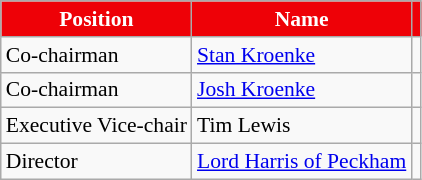<table class="wikitable" style="text-align:left; font-size:90%;">
<tr>
<th style="background-color:#ee0107; color:#ffffff;">Position</th>
<th style="background-color:#ee0107; color:#ffffff;">Name</th>
<th style="background-color:#ee0107; color:#ffffff;"></th>
</tr>
<tr>
<td>Co-chairman</td>
<td> <a href='#'>Stan Kroenke</a></td>
<td></td>
</tr>
<tr>
<td>Co-chairman</td>
<td> <a href='#'>Josh Kroenke</a></td>
<td></td>
</tr>
<tr>
<td>Executive Vice-chair</td>
<td> Tim Lewis</td>
<td></td>
</tr>
<tr>
<td>Director</td>
<td style="text-align:left;"> <a href='#'>Lord Harris of Peckham</a></td>
<td></td>
</tr>
</table>
